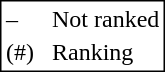<table style="border:1px solid black;">
<tr>
<td>–</td>
<td> </td>
<td>Not ranked</td>
</tr>
<tr>
<td>(#)</td>
<td> </td>
<td>Ranking</td>
</tr>
</table>
